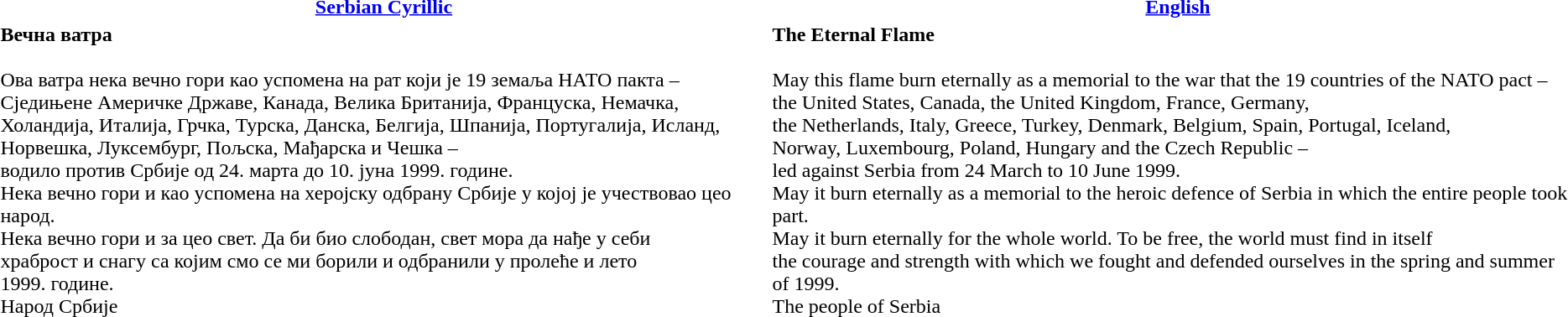<table>
<tr>
<th><a href='#'>Serbian Cyrillic</a></th>
<th><a href='#'>English</a></th>
</tr>
<tr>
<td><strong>Вечна ватра</strong><br><br>Ова ватра нека вечно гори као успомена на рат који је 19 земаља НАТО пакта –<br>
Сједињене Америчке Државе, Канада, Велика Британија, Француска, Немачка,<br>
Холандија, Италија, Грчка, Турска, Данска, Белгија, Шпанија, Португалија, Исланд,<br>
Норвешка, Луксембург, Пољска, Мађарска и Чешка –<br>
водило против Србије од 24. марта до 10. јуна 1999. године.<br>Нека вечно гори и као успомена на херојску одбрану Србије у којој је учествовао цео народ.<br>Нека вечно гори и за цео свет. Да би био слободан, свет мора да нађе у себи<br>
храброст и снагу са којим смо се ми борили и одбранили у пролеће и лето<br>
1999. године.<br>Народ Србије</td>
<td><strong>The Eternal Flame</strong><br><br>May this flame burn eternally as a memorial to the war that the 19 countries of the NATO pact –<br>
the United States, Canada, the United Kingdom, France, Germany,<br>
the Netherlands, Italy, Greece, Turkey, Denmark, Belgium, Spain, Portugal, Iceland,<br>
Norway, Luxembourg, Poland, Hungary and the Czech Republic –<br>
led against Serbia from 24 March to 10 June 1999.<br>May it burn eternally as a memorial to the heroic defence of Serbia in which the entire people took part.<br>May it burn eternally for the whole world. To be free, the world must find in itself<br>
the courage and strength with which we fought and defended ourselves in the spring and summer<br>
of 1999.<br>The people of Serbia</td>
</tr>
</table>
